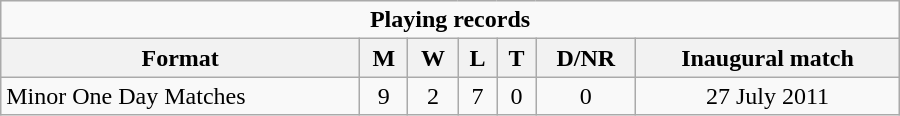<table class="wikitable" style="text-align: center; width: 600px">
<tr>
<td colspan="8" align="center"><strong>Playing records</strong></td>
</tr>
<tr>
<th>Format</th>
<th>M</th>
<th>W</th>
<th>L</th>
<th>T</th>
<th>D/NR</th>
<th>Inaugural match</th>
</tr>
<tr>
<td align="left">Minor One Day Matches</td>
<td>9</td>
<td>2</td>
<td>7</td>
<td>0</td>
<td>0</td>
<td>27 July 2011</td>
</tr>
</table>
